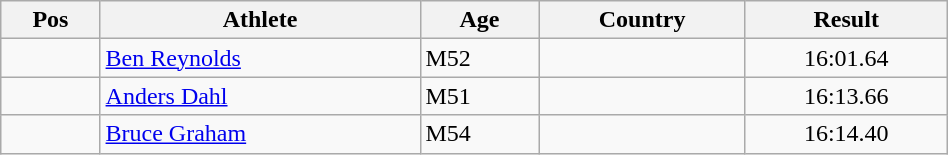<table class="wikitable"  style="text-align:center; width:50%;">
<tr>
<th>Pos</th>
<th>Athlete</th>
<th>Age</th>
<th>Country</th>
<th>Result</th>
</tr>
<tr>
<td align=center></td>
<td align=left><a href='#'>Ben Reynolds</a></td>
<td align=left>M52</td>
<td align=left></td>
<td>16:01.64</td>
</tr>
<tr>
<td align=center></td>
<td align=left><a href='#'>Anders Dahl</a></td>
<td align=left>M51</td>
<td align=left></td>
<td>16:13.66</td>
</tr>
<tr>
<td align=center></td>
<td align=left><a href='#'>Bruce Graham</a></td>
<td align=left>M54</td>
<td align=left></td>
<td>16:14.40</td>
</tr>
</table>
